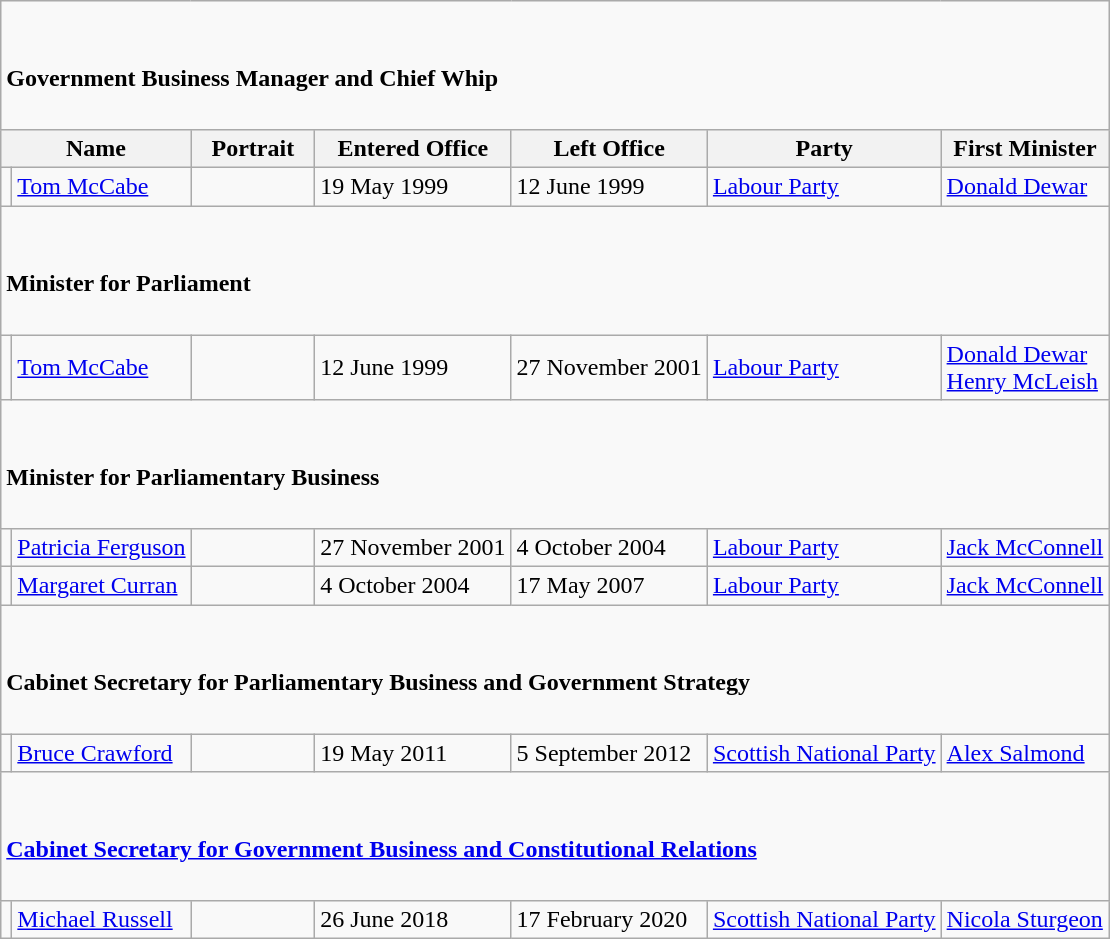<table class="wikitable" style="margin: 0 0 0 1em; background: #f9f9f9; border: 1px #aaaaaa solid; border-collapse: collapse; ">
<tr>
<td colspan="7"><br><h4>Government Business Manager and Chief Whip</h4></td>
</tr>
<tr>
<th colspan="2">Name</th>
<th width=75>Portrait</th>
<th>Entered Office</th>
<th>Left Office</th>
<th>Party</th>
<th>First Minister</th>
</tr>
<tr>
<td></td>
<td><a href='#'>Tom McCabe</a></td>
<td></td>
<td>19 May 1999</td>
<td>12 June 1999</td>
<td><a href='#'>Labour Party</a></td>
<td><a href='#'>Donald Dewar</a></td>
</tr>
<tr>
<td colspan="7"><br><h4>Minister for Parliament</h4></td>
</tr>
<tr>
<td></td>
<td><a href='#'>Tom McCabe</a></td>
<td></td>
<td>12 June 1999</td>
<td>27 November 2001</td>
<td><a href='#'>Labour Party</a></td>
<td><a href='#'>Donald Dewar</a><br> <a href='#'>Henry McLeish</a></td>
</tr>
<tr>
<td colspan="7"><br><h4>Minister for Parliamentary Business</h4></td>
</tr>
<tr>
<td></td>
<td><a href='#'>Patricia Ferguson</a></td>
<td></td>
<td>27 November 2001</td>
<td>4 October 2004</td>
<td><a href='#'>Labour Party</a></td>
<td><a href='#'>Jack McConnell</a></td>
</tr>
<tr>
<td></td>
<td><a href='#'>Margaret Curran</a></td>
<td></td>
<td>4 October 2004</td>
<td>17 May 2007</td>
<td><a href='#'>Labour Party</a></td>
<td><a href='#'>Jack McConnell</a></td>
</tr>
<tr>
<td colspan="7"><br><h4>Cabinet Secretary for Parliamentary Business and Government Strategy</h4></td>
</tr>
<tr>
<td></td>
<td><a href='#'>Bruce Crawford</a></td>
<td></td>
<td>19 May 2011</td>
<td>5 September 2012</td>
<td><a href='#'>Scottish National Party</a></td>
<td><a href='#'>Alex Salmond</a></td>
</tr>
<tr>
<td colspan="7"><br><h4><a href='#'>Cabinet Secretary for Government Business and Constitutional Relations</a></h4></td>
</tr>
<tr>
<td></td>
<td><a href='#'>Michael Russell</a></td>
<td></td>
<td>26 June 2018</td>
<td>17 February 2020</td>
<td><a href='#'>Scottish National Party</a></td>
<td><a href='#'>Nicola Sturgeon</a></td>
</tr>
</table>
